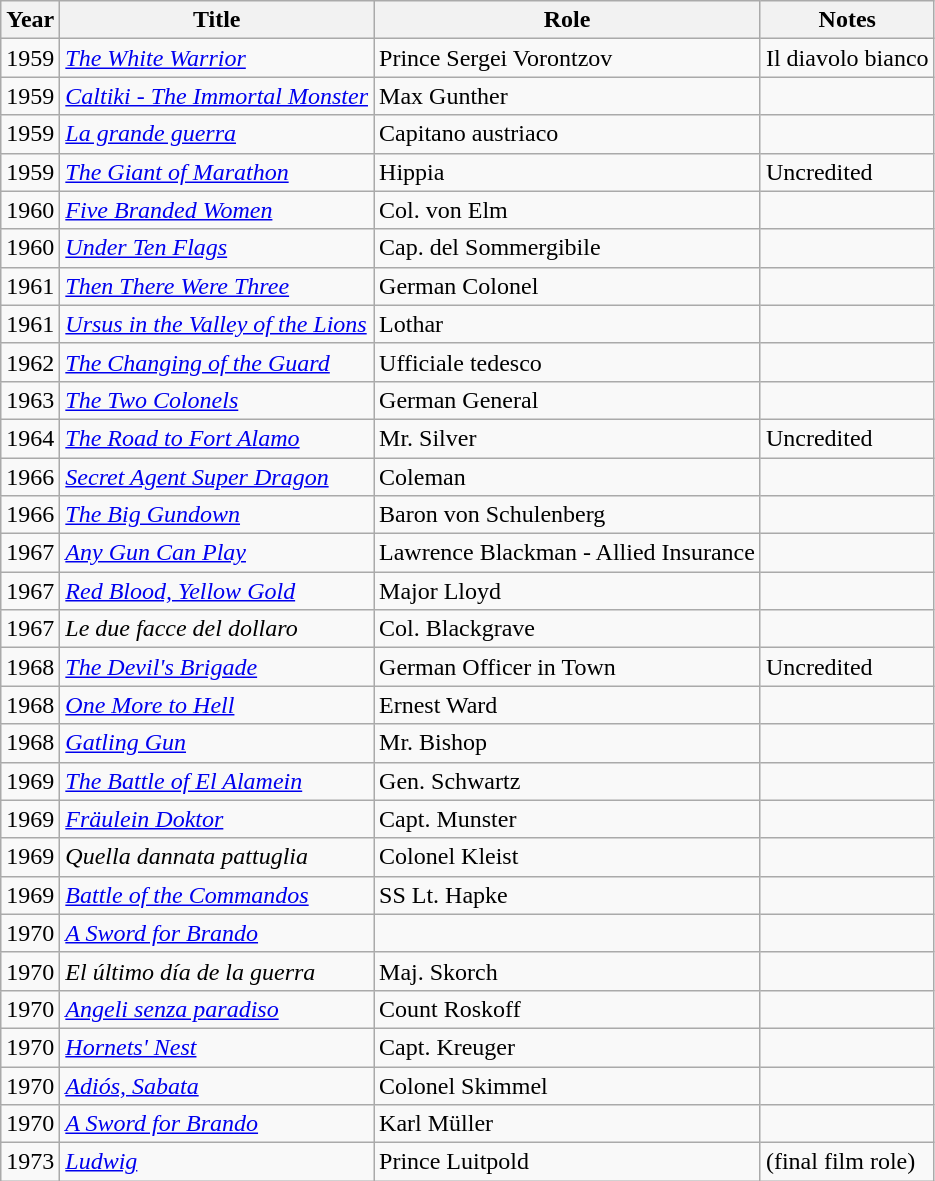<table class="wikitable">
<tr>
<th>Year</th>
<th>Title</th>
<th>Role</th>
<th>Notes</th>
</tr>
<tr>
<td>1959</td>
<td><em><a href='#'>The White Warrior</a></em></td>
<td>Prince Sergei Vorontzov</td>
<td>Il diavolo bianco</td>
</tr>
<tr>
<td>1959</td>
<td><em><a href='#'>Caltiki - The Immortal Monster</a></em></td>
<td>Max Gunther</td>
<td></td>
</tr>
<tr>
<td>1959</td>
<td><em><a href='#'>La grande guerra</a></em></td>
<td>Capitano austriaco</td>
<td></td>
</tr>
<tr>
<td>1959</td>
<td><em><a href='#'>The Giant of Marathon</a></em></td>
<td>Hippia</td>
<td>Uncredited</td>
</tr>
<tr>
<td>1960</td>
<td><em><a href='#'>Five Branded Women</a></em></td>
<td>Col. von Elm</td>
<td></td>
</tr>
<tr>
<td>1960</td>
<td><em><a href='#'>Under Ten Flags</a></em></td>
<td>Cap. del Sommergibile</td>
<td></td>
</tr>
<tr>
<td>1961</td>
<td><em><a href='#'>Then There Were Three</a></em></td>
<td>German Colonel</td>
<td></td>
</tr>
<tr>
<td>1961</td>
<td><em><a href='#'>Ursus in the Valley of the Lions</a></em></td>
<td>Lothar</td>
<td></td>
</tr>
<tr>
<td>1962</td>
<td><em><a href='#'>The Changing of the Guard</a></em></td>
<td>Ufficiale tedesco</td>
<td></td>
</tr>
<tr>
<td>1963</td>
<td><em><a href='#'>The Two Colonels</a></em></td>
<td>German General</td>
<td></td>
</tr>
<tr>
<td>1964</td>
<td><em><a href='#'>The Road to Fort Alamo</a></em></td>
<td>Mr. Silver</td>
<td>Uncredited</td>
</tr>
<tr>
<td>1966</td>
<td><em><a href='#'>Secret Agent Super Dragon</a></em></td>
<td>Coleman</td>
<td></td>
</tr>
<tr>
<td>1966</td>
<td><em><a href='#'>The Big Gundown</a></em></td>
<td>Baron von Schulenberg</td>
<td></td>
</tr>
<tr>
<td>1967</td>
<td><em><a href='#'>Any Gun Can Play</a></em></td>
<td>Lawrence Blackman - Allied Insurance</td>
<td></td>
</tr>
<tr>
<td>1967</td>
<td><em><a href='#'>Red Blood, Yellow Gold</a></em></td>
<td>Major Lloyd</td>
<td></td>
</tr>
<tr>
<td>1967</td>
<td><em>Le due facce del dollaro</em></td>
<td>Col. Blackgrave</td>
<td></td>
</tr>
<tr>
<td>1968</td>
<td><em><a href='#'>The Devil's Brigade</a></em></td>
<td>German Officer in Town</td>
<td>Uncredited</td>
</tr>
<tr>
<td>1968</td>
<td><em><a href='#'>One More to Hell</a></em></td>
<td>Ernest Ward</td>
<td></td>
</tr>
<tr>
<td>1968</td>
<td><em><a href='#'>Gatling Gun</a></em></td>
<td>Mr. Bishop</td>
<td></td>
</tr>
<tr>
<td>1969</td>
<td><em><a href='#'>The Battle of El Alamein</a></em></td>
<td>Gen. Schwartz</td>
<td></td>
</tr>
<tr>
<td>1969</td>
<td><em><a href='#'>Fräulein Doktor</a></em></td>
<td>Capt. Munster</td>
<td></td>
</tr>
<tr>
<td>1969</td>
<td><em>Quella dannata pattuglia</em></td>
<td>Colonel Kleist</td>
<td></td>
</tr>
<tr>
<td>1969</td>
<td><em><a href='#'>Battle of the Commandos</a></em></td>
<td>SS Lt. Hapke</td>
<td></td>
</tr>
<tr>
<td>1970</td>
<td><em><a href='#'>A Sword for Brando</a></em></td>
<td></td>
<td></td>
</tr>
<tr>
<td>1970</td>
<td><em>El último día de la guerra</em></td>
<td>Maj. Skorch</td>
<td></td>
</tr>
<tr>
<td>1970</td>
<td><em><a href='#'>Angeli senza paradiso</a></em></td>
<td>Count Roskoff</td>
<td></td>
</tr>
<tr>
<td>1970</td>
<td><em><a href='#'>Hornets' Nest</a></em></td>
<td>Capt. Kreuger</td>
<td></td>
</tr>
<tr>
<td>1970</td>
<td><em><a href='#'>Adiós, Sabata</a></em></td>
<td>Colonel Skimmel</td>
<td></td>
</tr>
<tr>
<td>1970</td>
<td><em><a href='#'>A Sword for Brando</a></em></td>
<td>Karl Müller</td>
<td></td>
</tr>
<tr>
<td>1973</td>
<td><em><a href='#'>Ludwig</a></em></td>
<td>Prince Luitpold</td>
<td>(final film role)</td>
</tr>
</table>
